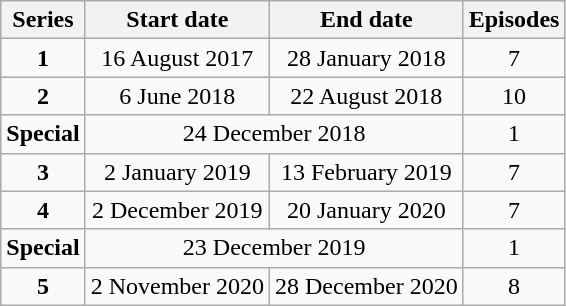<table class="wikitable" style="text-align:center;">
<tr>
<th>Series</th>
<th>Start date</th>
<th>End date</th>
<th>Episodes</th>
</tr>
<tr>
<td><strong>1</strong></td>
<td>16 August 2017</td>
<td>28 January 2018</td>
<td>7</td>
</tr>
<tr>
<td><strong>2</strong></td>
<td>6 June 2018</td>
<td>22 August 2018</td>
<td>10</td>
</tr>
<tr>
<td><strong>Special</strong></td>
<td colspan="2">24 December 2018</td>
<td>1</td>
</tr>
<tr>
<td><strong>3</strong></td>
<td>2 January 2019</td>
<td>13 February 2019</td>
<td>7</td>
</tr>
<tr>
<td><strong>4</strong></td>
<td>2 December 2019</td>
<td>20 January 2020</td>
<td>7</td>
</tr>
<tr>
<td><strong>Special</strong></td>
<td colspan="2">23 December 2019</td>
<td>1</td>
</tr>
<tr>
<td><strong>5</strong></td>
<td>2 November 2020</td>
<td>28 December 2020</td>
<td>8</td>
</tr>
</table>
